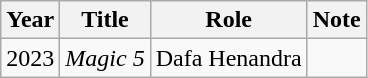<table class="wikitable">
<tr>
<th>Year</th>
<th>Title</th>
<th>Role</th>
<th>Note</th>
</tr>
<tr>
<td>2023</td>
<td><em>Magic 5</em></td>
<td>Dafa Henandra</td>
<td></td>
</tr>
</table>
